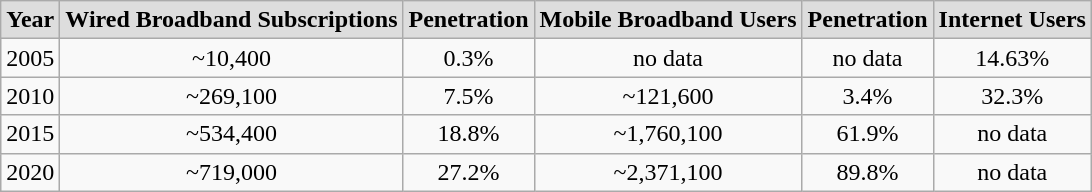<table class="wikitable" style="text-align:center">
<tr>
<th style="background-color: #dddddd">Year</th>
<th style="background-color: #dddddd">Wired Broadband Subscriptions</th>
<th style="background-color: #dddddd">Penetration</th>
<th style="background-color: #dddddd">Mobile Broadband Users</th>
<th style="background-color: #dddddd">Penetration</th>
<th style="background-color: #dddddd">Internet Users</th>
</tr>
<tr>
<td>2005</td>
<td>~10,400</td>
<td>0.3%</td>
<td>no data</td>
<td>no data</td>
<td>14.63%</td>
</tr>
<tr>
<td>2010</td>
<td>~269,100</td>
<td>7.5%</td>
<td>~121,600</td>
<td>3.4%</td>
<td>32.3%</td>
</tr>
<tr>
<td>2015</td>
<td>~534,400</td>
<td>18.8%</td>
<td>~1,760,100</td>
<td>61.9%</td>
<td>no data</td>
</tr>
<tr>
<td>2020</td>
<td>~719,000</td>
<td>27.2%</td>
<td>~2,371,100</td>
<td>89.8%</td>
<td>no data</td>
</tr>
</table>
